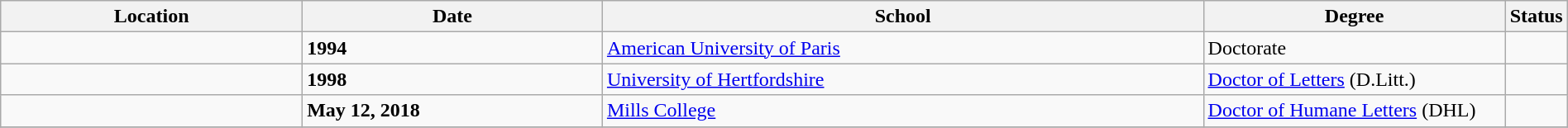<table class="wikitable" style="width:100%;">
<tr>
<th style="width:20%;">Location</th>
<th style="width:20%;">Date</th>
<th style="width:40%;">School</th>
<th style="width:20%;">Degree</th>
<th style="width:20%;">Status</th>
</tr>
<tr>
<td></td>
<td><strong>1994</strong></td>
<td><a href='#'>American University of Paris</a></td>
<td>Doctorate </td>
<td></td>
</tr>
<tr>
<td></td>
<td><strong>1998</strong></td>
<td><a href='#'>University of Hertfordshire</a></td>
<td><a href='#'>Doctor of Letters</a> (D.Litt.) </td>
<td></td>
</tr>
<tr>
<td></td>
<td><strong>May 12, 2018</strong></td>
<td><a href='#'>Mills College</a></td>
<td><a href='#'>Doctor of Humane Letters</a> (DHL) </td>
<td></td>
</tr>
<tr>
</tr>
</table>
